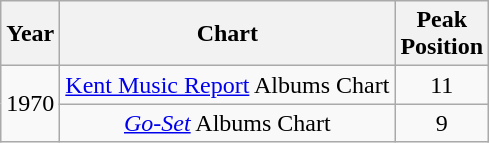<table class="wikitable">
<tr>
<th>Year</th>
<th>Chart</th>
<th>Peak<br>Position</th>
</tr>
<tr>
<td align="center" rowspan="2">1970</td>
<td align="center"><a href='#'>Kent Music Report</a> Albums Chart</td>
<td align="center">11</td>
</tr>
<tr>
<td align="center"><em><a href='#'>Go-Set</a></em> Albums Chart</td>
<td rowspan=1 align="center">9</td>
</tr>
</table>
